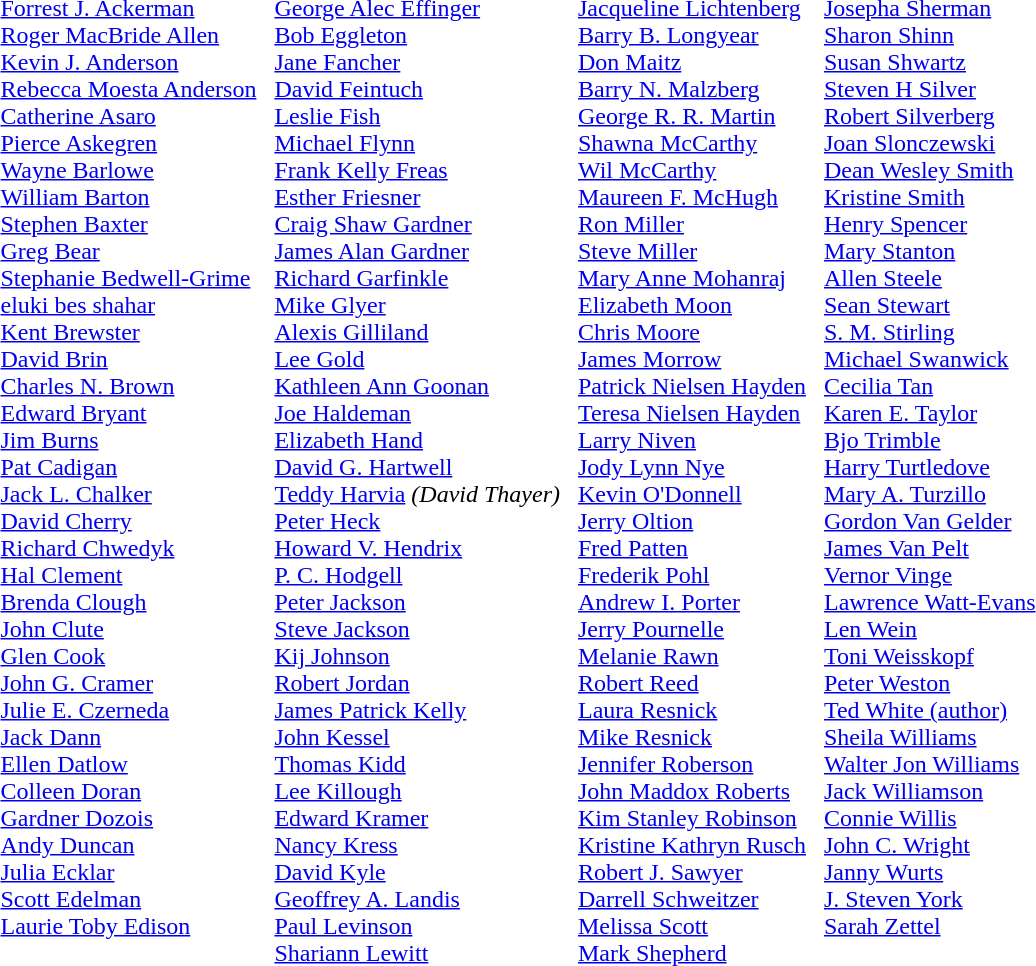<table border="0" cellpadding="5">
<tr ---->
<td valign="top"><br><a href='#'>Forrest J. Ackerman</a><br>
<a href='#'>Roger MacBride Allen</a><br>
<a href='#'>Kevin J. Anderson</a><br>
<a href='#'>Rebecca Moesta Anderson</a><br>
<a href='#'>Catherine Asaro</a><br>
<a href='#'>Pierce Askegren</a><br>
<a href='#'>Wayne Barlowe</a><br>
<a href='#'>William Barton</a><br>
<a href='#'>Stephen Baxter</a><br>
<a href='#'>Greg Bear</a><br>
<a href='#'>Stephanie Bedwell-Grime</a><br>
<a href='#'>eluki bes shahar</a><br>
<a href='#'>Kent Brewster</a><br>
<a href='#'>David Brin</a><br>
<a href='#'>Charles N. Brown</a><br>
<a href='#'>Edward Bryant</a><br>
<a href='#'>Jim Burns</a><br>
<a href='#'>Pat Cadigan</a><br>
<a href='#'>Jack L. Chalker</a><br>
<a href='#'>David Cherry</a><br>
<a href='#'>Richard Chwedyk</a><br>
<a href='#'>Hal Clement</a><br>
<a href='#'>Brenda Clough</a><br>
<a href='#'>John Clute</a><br>
<a href='#'>Glen Cook</a><br>
<a href='#'>John G. Cramer</a><br>
<a href='#'>Julie E. Czerneda</a><br>
<a href='#'>Jack Dann</a><br>
<a href='#'>Ellen Datlow</a><br>
<a href='#'>Colleen Doran</a><br>
<a href='#'>Gardner Dozois</a><br>
<a href='#'>Andy Duncan</a><br>
<a href='#'>Julia Ecklar</a><br>
<a href='#'>Scott Edelman</a><br>
<a href='#'>Laurie Toby Edison</a><br></td>
<td valign="top"><br><a href='#'>George Alec Effinger</a><br>
<a href='#'>Bob Eggleton</a><br>
<a href='#'>Jane Fancher</a><br>
<a href='#'>David Feintuch</a><br>
<a href='#'>Leslie Fish</a><br>
<a href='#'>Michael Flynn</a><br>
<a href='#'>Frank Kelly Freas</a><br>
<a href='#'>Esther Friesner</a><br>
<a href='#'>Craig Shaw Gardner</a><br>
<a href='#'>James Alan Gardner</a><br>
<a href='#'>Richard Garfinkle</a><br>
<a href='#'>Mike Glyer</a><br>
<a href='#'>Alexis Gilliland</a><br>
<a href='#'>Lee Gold</a><br>
<a href='#'>Kathleen Ann Goonan</a><br>
<a href='#'>Joe Haldeman</a><br>
<a href='#'>Elizabeth Hand</a><br>
<a href='#'>David G. Hartwell</a><br>
<a href='#'>Teddy Harvia</a> <em>(David Thayer)</em><br>
<a href='#'>Peter Heck</a><br>
<a href='#'>Howard V. Hendrix</a><br>
<a href='#'>P. C. Hodgell</a><br>
<a href='#'>Peter Jackson</a><br>
<a href='#'>Steve Jackson</a><br>
<a href='#'>Kij Johnson</a><br>
<a href='#'>Robert Jordan</a><br>
<a href='#'>James Patrick Kelly</a><br>
<a href='#'>John Kessel</a><br>
<a href='#'>Thomas Kidd</a><br>
<a href='#'>Lee Killough</a><br>
<a href='#'>Edward Kramer</a><br>
<a href='#'>Nancy Kress</a><br>
<a href='#'>David Kyle</a><br>
<a href='#'>Geoffrey A. Landis</a><br>
<a href='#'>Paul Levinson</a><br>
<a href='#'>Shariann Lewitt</a><br></td>
<td valign="top"><br><a href='#'>Jacqueline Lichtenberg</a><br>
<a href='#'>Barry B. Longyear</a><br>
<a href='#'>Don Maitz</a><br>
<a href='#'>Barry N. Malzberg</a><br>
<a href='#'>George R. R. Martin</a><br>
<a href='#'>Shawna McCarthy</a><br>
<a href='#'>Wil McCarthy</a><br>
<a href='#'>Maureen F. McHugh</a><br>
<a href='#'>Ron Miller</a><br>
<a href='#'>Steve Miller</a><br>
<a href='#'>Mary Anne Mohanraj</a><br>
<a href='#'>Elizabeth Moon</a><br>
<a href='#'>Chris Moore</a><br>
<a href='#'>James Morrow</a><br>
<a href='#'>Patrick Nielsen Hayden</a><br>
<a href='#'>Teresa Nielsen Hayden</a><br>
<a href='#'>Larry Niven</a><br>
<a href='#'>Jody Lynn Nye</a><br>
<a href='#'>Kevin O'Donnell</a><br>
<a href='#'>Jerry Oltion</a><br>
<a href='#'>Fred Patten</a><br>
<a href='#'>Frederik Pohl</a><br>
<a href='#'>Andrew I. Porter</a><br>
<a href='#'>Jerry Pournelle</a><br>
<a href='#'>Melanie Rawn</a><br>
<a href='#'>Robert Reed</a><br>
<a href='#'>Laura Resnick</a><br>
<a href='#'>Mike Resnick</a><br>
<a href='#'>Jennifer Roberson</a><br>
<a href='#'>John Maddox Roberts</a><br>
<a href='#'>Kim Stanley Robinson</a><br>
<a href='#'>Kristine Kathryn Rusch</a><br>
<a href='#'>Robert J. Sawyer</a><br>
<a href='#'>Darrell Schweitzer</a><br>
<a href='#'>Melissa Scott</a><br>
<a href='#'>Mark Shepherd</a><br></td>
<td valign="top"><br><a href='#'>Josepha Sherman</a><br>
<a href='#'>Sharon Shinn</a><br>
<a href='#'>Susan Shwartz</a><br>
<a href='#'>Steven H Silver</a><br>
<a href='#'>Robert Silverberg</a><br>
<a href='#'>Joan Slonczewski</a><br>
<a href='#'>Dean Wesley Smith</a><br>
<a href='#'>Kristine Smith</a><br>
<a href='#'>Henry Spencer</a><br>
<a href='#'>Mary Stanton</a><br>
<a href='#'>Allen Steele</a><br>
<a href='#'>Sean Stewart</a><br>
<a href='#'>S. M. Stirling</a><br>
<a href='#'>Michael Swanwick</a><br>
<a href='#'>Cecilia Tan</a><br>
<a href='#'>Karen E. Taylor</a><br>
<a href='#'>Bjo Trimble</a><br>
<a href='#'>Harry Turtledove</a><br>
<a href='#'>Mary A. Turzillo</a><br>
<a href='#'>Gordon Van Gelder</a><br>
<a href='#'>James Van Pelt</a><br>
<a href='#'>Vernor Vinge</a><br>
<a href='#'>Lawrence Watt-Evans</a><br>
<a href='#'>Len Wein</a><br>
<a href='#'>Toni Weisskopf</a><br>
<a href='#'>Peter Weston</a><br>
<a href='#'>Ted White (author)</a><br>
<a href='#'>Sheila Williams</a><br>
<a href='#'>Walter Jon Williams</a><br>
<a href='#'>Jack Williamson</a><br>
<a href='#'>Connie Willis</a><br>
<a href='#'>John C. Wright</a><br>
<a href='#'>Janny Wurts</a><br>
<a href='#'>J. Steven York</a><br>
<a href='#'>Sarah Zettel</a><br></td>
</tr>
</table>
